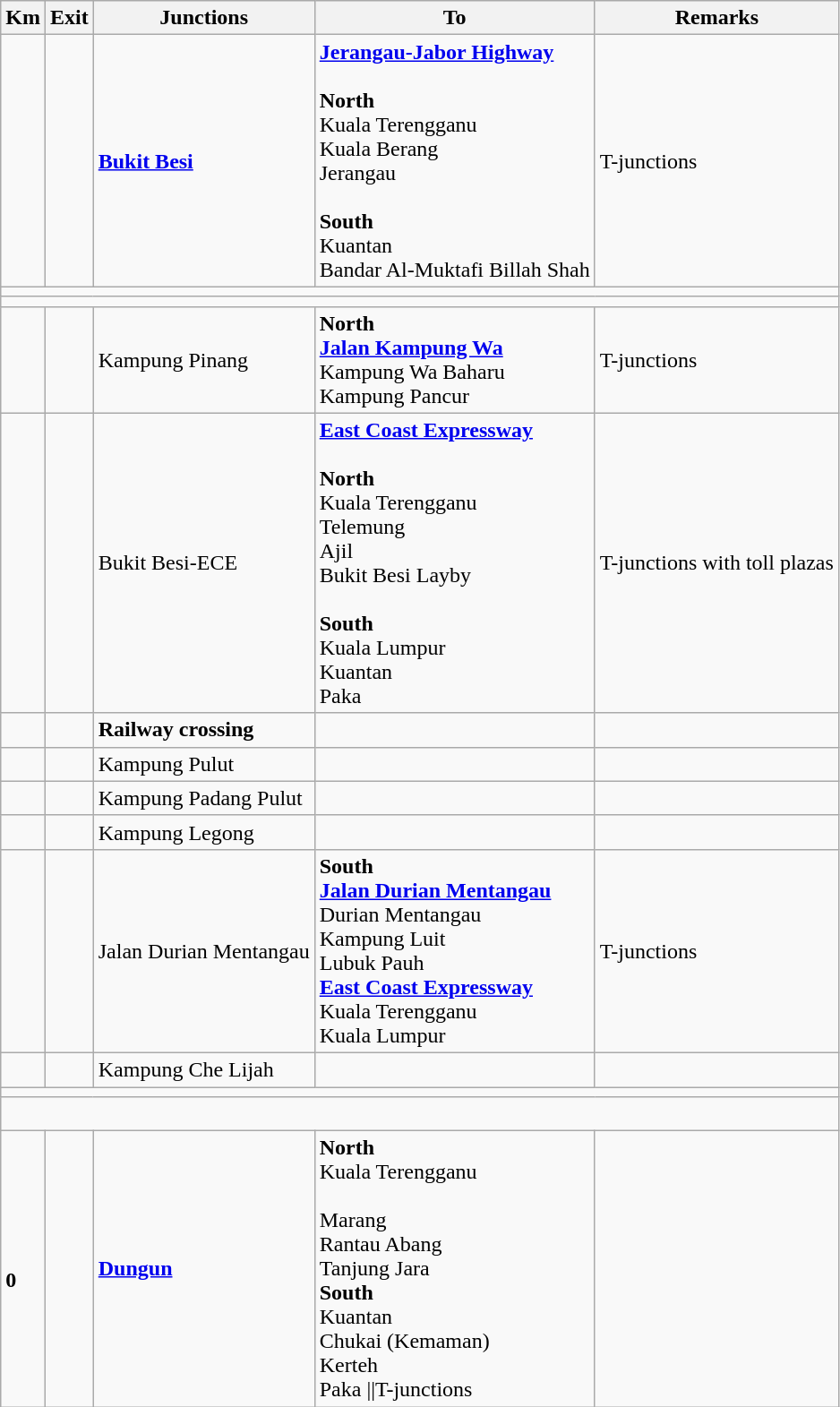<table class="wikitable">
<tr>
<th>Km</th>
<th>Exit</th>
<th>Junctions</th>
<th>To</th>
<th>Remarks</th>
</tr>
<tr>
<td></td>
<td></td>
<td><strong><a href='#'>Bukit Besi</a></strong></td>
<td> <strong><a href='#'>Jerangau-Jabor Highway</a></strong><br><br><strong>North</strong><br> Kuala Terengganu<br> Kuala Berang<br> Jerangau<br><br><strong>South</strong><br> Kuantan<br> Bandar Al-Muktafi Billah Shah</td>
<td>T-junctions</td>
</tr>
<tr>
<td style="width:600px" colspan="6" style="text-align:center; background:blue;"><strong></strong></td>
</tr>
<tr>
<td style="width:600px" colspan="6" style="text-align:center; background:blue;"><strong></strong></td>
</tr>
<tr>
<td></td>
<td></td>
<td>Kampung Pinang</td>
<td><strong>North</strong><br> <strong><a href='#'>Jalan Kampung Wa</a></strong><br>Kampung Wa Baharu<br>Kampung Pancur</td>
<td>T-junctions</td>
</tr>
<tr>
<td></td>
<td></td>
<td>Bukit Besi-ECE</td>
<td> <strong><a href='#'>East Coast Expressway</a></strong><br><br><strong>North</strong><br>Kuala Terengganu<br>Telemung<br>Ajil<br> Bukit Besi Layby<br><br><strong>South</strong><br>Kuala Lumpur<br>Kuantan<br>Paka<br></td>
<td>T-junctions with toll plazas</td>
</tr>
<tr>
<td></td>
<td></td>
<td><strong>Railway crossing</strong></td>
<td></td>
<td></td>
</tr>
<tr>
<td></td>
<td></td>
<td>Kampung Pulut</td>
<td></td>
<td></td>
</tr>
<tr>
<td></td>
<td></td>
<td>Kampung Padang Pulut</td>
<td></td>
<td></td>
</tr>
<tr>
<td></td>
<td></td>
<td>Kampung Legong</td>
<td></td>
<td></td>
</tr>
<tr>
<td></td>
<td></td>
<td>Jalan Durian Mentangau</td>
<td><strong>South</strong><br> <strong><a href='#'>Jalan Durian Mentangau</a></strong><br>Durian Mentangau<br>Kampung Luit<br>Lubuk Pauh<br> <strong><a href='#'>East Coast Expressway</a></strong><br>Kuala Terengganu<br>Kuala Lumpur</td>
<td>T-junctions</td>
</tr>
<tr>
<td></td>
<td></td>
<td>Kampung Che Lijah</td>
<td></td>
<td></td>
</tr>
<tr>
<td style="width:600px" colspan="6" style="text-align:center; background:blue;"><strong></strong></td>
</tr>
<tr>
<td style="width:600px" colspan="6" style="text-align:center; background:blue;"><strong><br></strong></td>
</tr>
<tr>
<td><br><strong>0</strong></td>
<td></td>
<td><strong><a href='#'>Dungun</a></strong></td>
<td><strong>North</strong><br>  Kuala Terengganu<br><br> Marang<br>  Rantau Abang<br>  Tanjung Jara<br><strong>South</strong><br>  Kuantan<br>  Chukai (Kemaman)<br>  Kerteh<br>  Paka ||T-junctions</td>
</tr>
</table>
